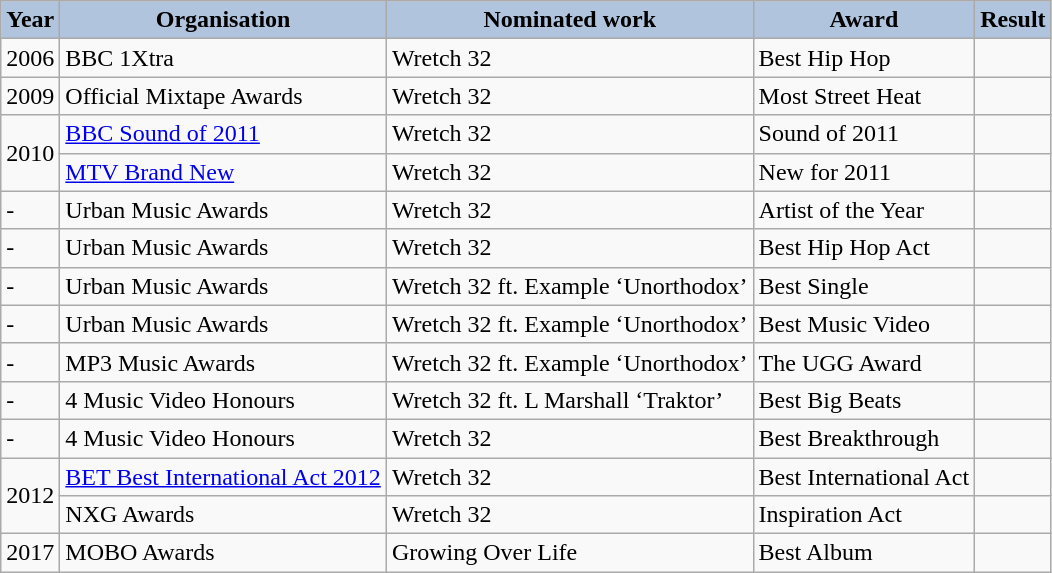<table class="wikitable sortable">
<tr>
<th style="background:#B0C4DE;">Year</th>
<th style="background:#B0C4DE;">Organisation</th>
<th style="background:#B0C4DE;">Nominated work</th>
<th style="background:#B0C4DE;">Award</th>
<th style="background:#B0C4DE;">Result</th>
</tr>
<tr>
<td>2006</td>
<td>BBC 1Xtra</td>
<td>Wretch 32</td>
<td>Best Hip Hop</td>
<td></td>
</tr>
<tr>
<td>2009</td>
<td>Official Mixtape Awards</td>
<td>Wretch 32</td>
<td>Most Street Heat</td>
<td></td>
</tr>
<tr>
<td rowspan="2">2010</td>
<td><a href='#'>BBC Sound of 2011</a></td>
<td>Wretch 32</td>
<td>Sound of 2011</td>
<td></td>
</tr>
<tr>
<td><a href='#'>MTV Brand New</a></td>
<td>Wretch 32</td>
<td>New for 2011</td>
<td></td>
</tr>
<tr>
<td>-</td>
<td>Urban Music Awards</td>
<td>Wretch 32</td>
<td>Artist of the Year</td>
<td></td>
</tr>
<tr>
<td>-</td>
<td>Urban Music Awards</td>
<td>Wretch 32</td>
<td>Best Hip Hop Act</td>
<td></td>
</tr>
<tr>
<td>-</td>
<td>Urban Music Awards</td>
<td>Wretch 32 ft. Example ‘Unorthodox’</td>
<td>Best Single</td>
<td></td>
</tr>
<tr>
<td>-</td>
<td>Urban Music Awards</td>
<td>Wretch 32 ft. Example ‘Unorthodox’</td>
<td>Best Music Video</td>
<td></td>
</tr>
<tr>
<td>-</td>
<td>MP3 Music Awards</td>
<td>Wretch 32 ft. Example ‘Unorthodox’</td>
<td>The UGG Award</td>
<td></td>
</tr>
<tr>
<td>-</td>
<td>4 Music Video Honours</td>
<td>Wretch 32 ft. L Marshall ‘Traktor’</td>
<td>Best Big Beats</td>
<td></td>
</tr>
<tr>
<td>-</td>
<td>4 Music Video Honours</td>
<td>Wretch 32</td>
<td>Best Breakthrough</td>
<td></td>
</tr>
<tr>
<td rowspan="2">2012</td>
<td><a href='#'>BET Best International Act 2012</a></td>
<td>Wretch 32</td>
<td>Best International Act</td>
<td></td>
</tr>
<tr>
<td>NXG Awards</td>
<td>Wretch 32</td>
<td>Inspiration Act</td>
<td></td>
</tr>
<tr>
<td>2017</td>
<td>MOBO Awards</td>
<td>Growing Over Life</td>
<td Best Album>Best Album</td>
<td></td>
</tr>
</table>
